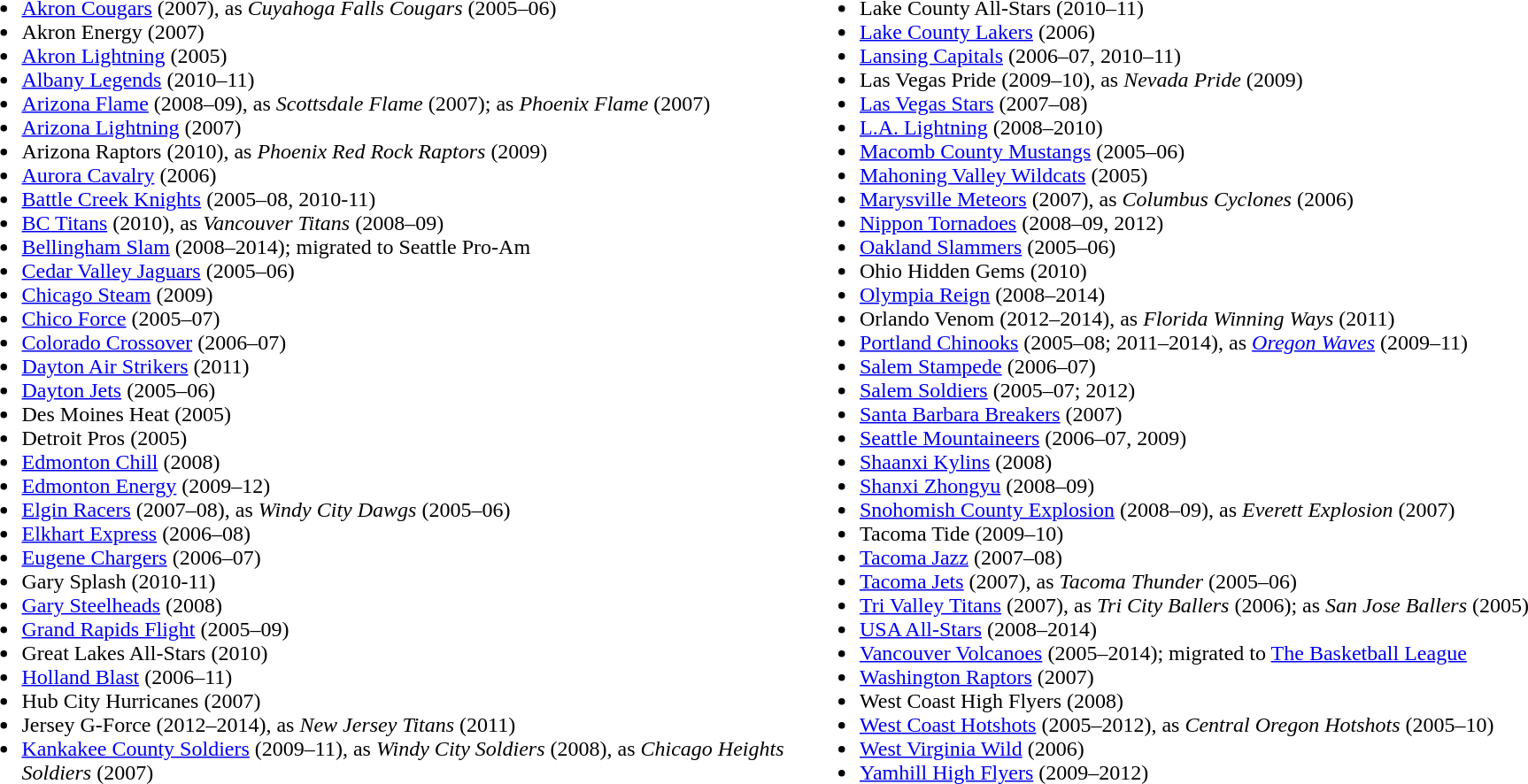<table>
<tr>
<td valign="top"><br><ul><li><a href='#'>Akron Cougars</a> (2007), as <em>Cuyahoga Falls Cougars</em> (2005–06)</li><li>Akron Energy (2007)</li><li><a href='#'>Akron Lightning</a> (2005)</li><li><a href='#'>Albany Legends</a> (2010–11)</li><li><a href='#'>Arizona Flame</a> (2008–09), as <em>Scottsdale Flame</em> (2007); as <em>Phoenix Flame</em> (2007)</li><li><a href='#'>Arizona Lightning</a> (2007)</li><li>Arizona Raptors (2010), as <em>Phoenix Red Rock Raptors</em> (2009)</li><li><a href='#'>Aurora Cavalry</a> (2006)</li><li><a href='#'>Battle Creek Knights</a> (2005–08, 2010-11)</li><li><a href='#'>BC Titans</a> (2010), as <em>Vancouver Titans</em> (2008–09)</li><li><a href='#'>Bellingham Slam</a> (2008–2014); migrated to Seattle Pro-Am</li><li><a href='#'>Cedar Valley Jaguars</a> (2005–06)</li><li><a href='#'>Chicago Steam</a> (2009)</li><li><a href='#'>Chico Force</a> (2005–07)</li><li><a href='#'>Colorado Crossover</a> (2006–07)</li><li><a href='#'>Dayton Air Strikers</a> (2011)</li><li><a href='#'>Dayton Jets</a> (2005–06)</li><li>Des Moines Heat (2005)</li><li>Detroit Pros (2005)</li><li><a href='#'>Edmonton Chill</a> (2008)</li><li><a href='#'>Edmonton Energy</a> (2009–12)</li><li><a href='#'>Elgin Racers</a> (2007–08), as <em>Windy City Dawgs</em> (2005–06)</li><li><a href='#'>Elkhart Express</a> (2006–08)</li><li><a href='#'>Eugene Chargers</a> (2006–07)</li><li>Gary Splash (2010-11)</li><li><a href='#'>Gary Steelheads</a> (2008)</li><li><a href='#'>Grand Rapids Flight</a> (2005–09)</li><li>Great Lakes All-Stars (2010)</li><li><a href='#'>Holland Blast</a> (2006–11)</li><li>Hub City Hurricanes (2007)</li><li>Jersey G-Force (2012–2014), as <em>New Jersey Titans</em> (2011)</li><li><a href='#'>Kankakee County Soldiers</a> (2009–11), as <em>Windy City Soldiers</em> (2008), as <em>Chicago Heights Soldiers</em> (2007)</li></ul></td>
<td width="50%" valign="top"><br><ul><li>Lake County All-Stars (2010–11)</li><li><a href='#'>Lake County Lakers</a> (2006)</li><li><a href='#'>Lansing Capitals</a> (2006–07, 2010–11)</li><li>Las Vegas Pride (2009–10), as <em>Nevada Pride</em> (2009)</li><li><a href='#'>Las Vegas Stars</a> (2007–08)</li><li><a href='#'>L.A. Lightning</a> (2008–2010)</li><li><a href='#'>Macomb County Mustangs</a> (2005–06)</li><li><a href='#'>Mahoning Valley Wildcats</a> (2005)</li><li><a href='#'>Marysville Meteors</a> (2007), as <em>Columbus Cyclones</em> (2006)</li><li><a href='#'>Nippon Tornadoes</a> (2008–09, 2012)</li><li><a href='#'>Oakland Slammers</a> (2005–06)</li><li>Ohio Hidden Gems (2010)</li><li><a href='#'>Olympia Reign</a> (2008–2014)</li><li>Orlando Venom (2012–2014), as <em>Florida Winning Ways</em> (2011)</li><li><a href='#'>Portland Chinooks</a> (2005–08; 2011–2014), as <em><a href='#'>Oregon Waves</a></em> (2009–11)</li><li><a href='#'>Salem Stampede</a> (2006–07)</li><li><a href='#'>Salem Soldiers</a> (2005–07; 2012)</li><li><a href='#'>Santa Barbara Breakers</a> (2007)</li><li><a href='#'>Seattle Mountaineers</a> (2006–07, 2009)</li><li><a href='#'>Shaanxi Kylins</a> (2008)</li><li><a href='#'>Shanxi Zhongyu</a> (2008–09)</li><li><a href='#'>Snohomish County Explosion</a> (2008–09), as <em>Everett Explosion</em> (2007)</li><li>Tacoma Tide (2009–10)</li><li><a href='#'>Tacoma Jazz</a> (2007–08)</li><li><a href='#'>Tacoma Jets</a> (2007), as <em>Tacoma Thunder</em> (2005–06)</li><li><a href='#'>Tri Valley Titans</a> (2007), as <em>Tri City Ballers</em> (2006); as <em>San Jose Ballers</em> (2005)</li><li><a href='#'>USA All-Stars</a> (2008–2014)</li><li><a href='#'>Vancouver Volcanoes</a> (2005–2014); migrated to <a href='#'>The Basketball League</a></li><li><a href='#'>Washington Raptors</a> (2007)</li><li>West Coast High Flyers (2008)</li><li><a href='#'>West Coast Hotshots</a> (2005–2012), as <em>Central Oregon Hotshots</em> (2005–10)</li><li><a href='#'>West Virginia Wild</a> (2006)</li><li><a href='#'>Yamhill High Flyers</a> (2009–2012)</li></ul></td>
</tr>
</table>
